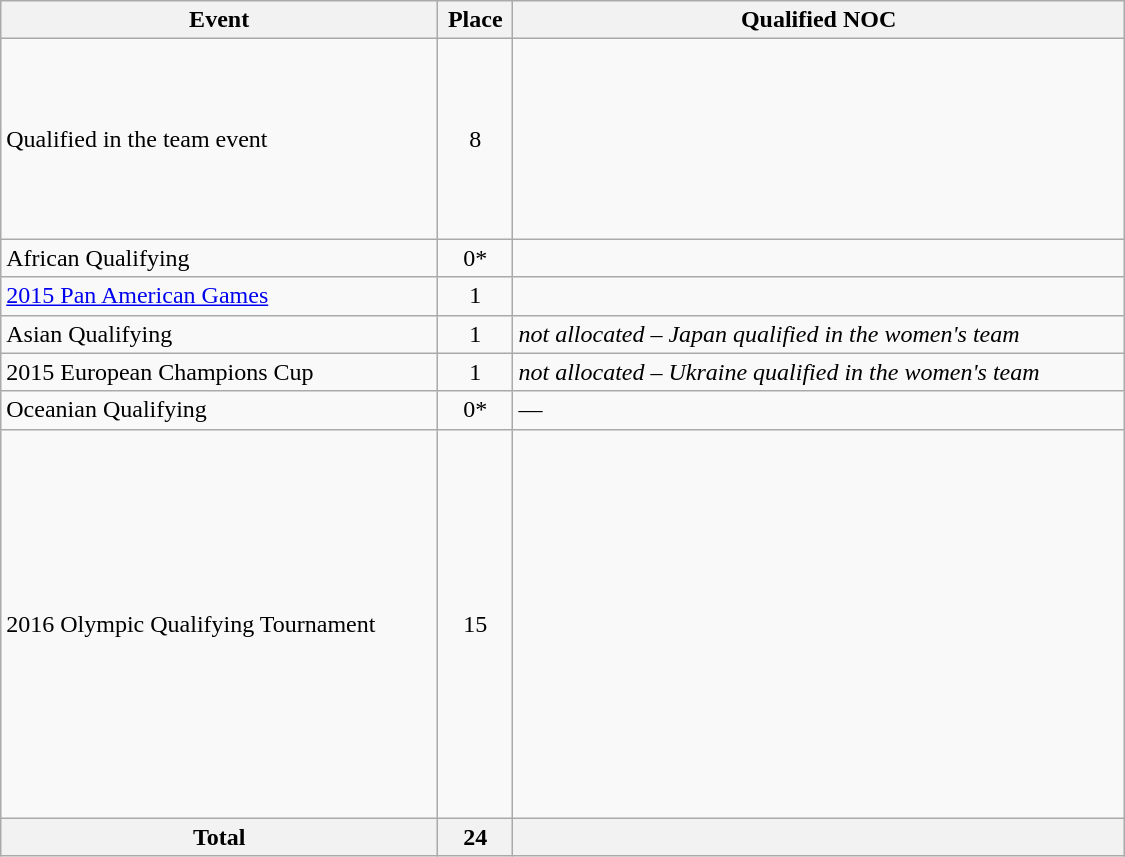<table class="wikitable" width=750>
<tr>
<th>Event</th>
<th>Place</th>
<th>Qualified NOC</th>
</tr>
<tr>
<td>Qualified in the team event</td>
<td align=center>8</td>
<td><br><br><br><br><br><br><br></td>
</tr>
<tr>
<td>African Qualifying</td>
<td align=center>0*</td>
<td><s></s></td>
</tr>
<tr>
<td><a href='#'>2015 Pan American Games</a></td>
<td align=center>1</td>
<td></td>
</tr>
<tr>
<td>Asian Qualifying</td>
<td align=center>1</td>
<td><em>not allocated – Japan qualified in the women's team</em></td>
</tr>
<tr>
<td>2015 European Champions Cup</td>
<td align=center>1</td>
<td><em>not allocated – Ukraine qualified in the women's team</em></td>
</tr>
<tr>
<td>Oceanian Qualifying</td>
<td align=center>0*</td>
<td>—</td>
</tr>
<tr>
<td>2016 Olympic Qualifying Tournament</td>
<td align=center>15</td>
<td><br><br><br><br><br><br><br><br><br><br><br><br><br><br></td>
</tr>
<tr>
<th>Total</th>
<th>24</th>
<th></th>
</tr>
</table>
